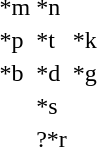<table>
<tr>
<td>*m</td>
<td>*n</td>
<td></td>
</tr>
<tr>
<td>*p</td>
<td>*t</td>
<td>*k</td>
</tr>
<tr>
<td>*b</td>
<td>*d</td>
<td>*g</td>
</tr>
<tr>
<td></td>
<td>*s</td>
<td></td>
</tr>
<tr>
<td></td>
<td>?*r</td>
<td></td>
</tr>
</table>
